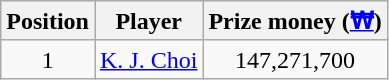<table class="wikitable">
<tr>
<th>Position</th>
<th>Player</th>
<th>Prize money (<a href='#'>₩</a>)</th>
</tr>
<tr>
<td align=center>1</td>
<td> <a href='#'>K. J. Choi</a></td>
<td align=center>147,271,700</td>
</tr>
</table>
